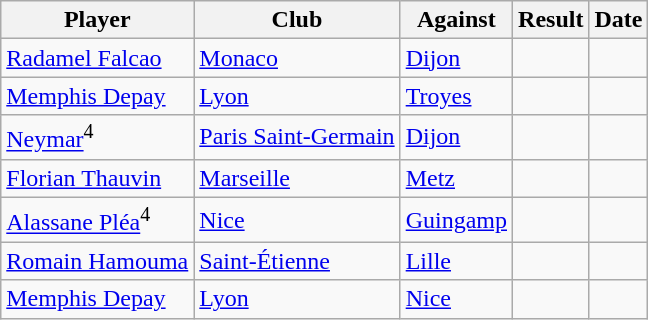<table class="wikitable sortable">
<tr>
<th>Player</th>
<th>Club</th>
<th>Against</th>
<th align="center">Result</th>
<th>Date</th>
</tr>
<tr>
<td> <a href='#'>Radamel Falcao</a></td>
<td><a href='#'>Monaco</a></td>
<td><a href='#'>Dijon</a></td>
<td align="center"></td>
<td></td>
</tr>
<tr>
<td> <a href='#'>Memphis Depay</a></td>
<td><a href='#'>Lyon</a></td>
<td><a href='#'>Troyes</a></td>
<td align="center"></td>
<td></td>
</tr>
<tr>
<td> <a href='#'>Neymar</a><sup>4</sup></td>
<td><a href='#'>Paris Saint-Germain</a></td>
<td><a href='#'>Dijon</a></td>
<td align="center"></td>
<td></td>
</tr>
<tr>
<td> <a href='#'>Florian Thauvin</a></td>
<td><a href='#'>Marseille</a></td>
<td><a href='#'>Metz</a></td>
<td align="center"></td>
<td></td>
</tr>
<tr>
<td> <a href='#'>Alassane Pléa</a><sup>4</sup></td>
<td><a href='#'>Nice</a></td>
<td><a href='#'>Guingamp</a></td>
<td align="center"></td>
<td></td>
</tr>
<tr>
<td> <a href='#'>Romain Hamouma</a></td>
<td><a href='#'>Saint-Étienne</a></td>
<td><a href='#'>Lille</a></td>
<td align="center"></td>
<td></td>
</tr>
<tr>
<td> <a href='#'>Memphis Depay</a></td>
<td><a href='#'>Lyon</a></td>
<td><a href='#'>Nice</a></td>
<td align="center"></td>
<td></td>
</tr>
</table>
